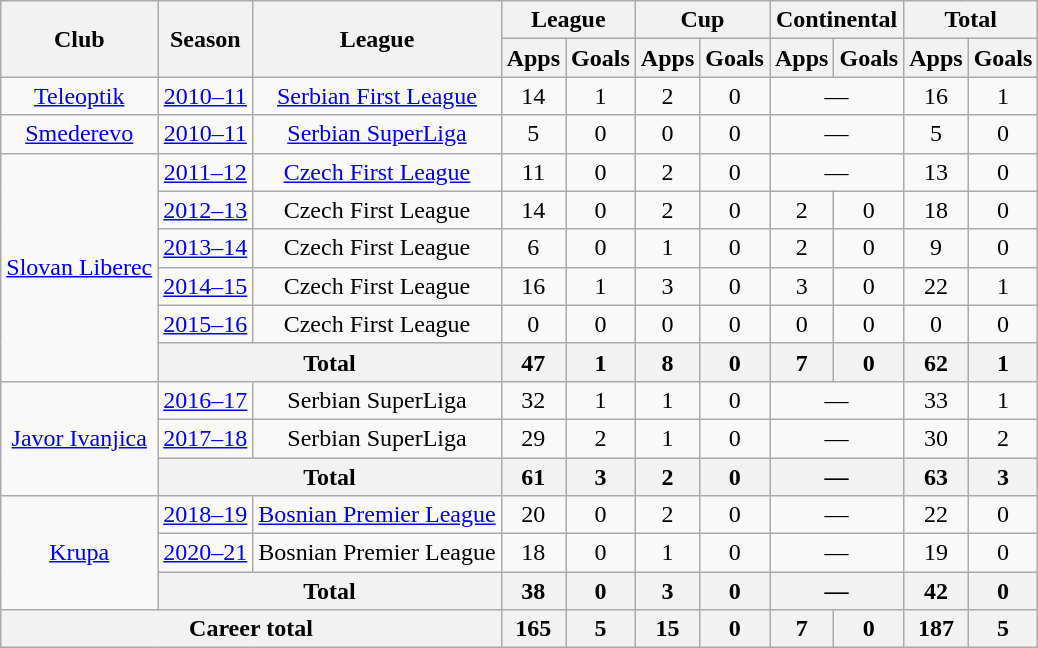<table class="wikitable" style="text-align:center">
<tr>
<th rowspan="2">Club</th>
<th rowspan="2">Season</th>
<th rowspan="2">League</th>
<th colspan="2">League</th>
<th colspan="2">Cup</th>
<th colspan="2">Continental</th>
<th colspan="2">Total</th>
</tr>
<tr>
<th>Apps</th>
<th>Goals</th>
<th>Apps</th>
<th>Goals</th>
<th>Apps</th>
<th>Goals</th>
<th>Apps</th>
<th>Goals</th>
</tr>
<tr>
<td><a href='#'>Teleoptik</a></td>
<td><a href='#'>2010–11</a></td>
<td><a href='#'>Serbian First League</a></td>
<td>14</td>
<td>1</td>
<td>2</td>
<td>0</td>
<td colspan="2">—</td>
<td>16</td>
<td>1</td>
</tr>
<tr>
<td><a href='#'>Smederevo</a></td>
<td><a href='#'>2010–11</a></td>
<td><a href='#'>Serbian SuperLiga</a></td>
<td>5</td>
<td>0</td>
<td>0</td>
<td>0</td>
<td colspan="2">—</td>
<td>5</td>
<td>0</td>
</tr>
<tr>
<td rowspan="6"><a href='#'>Slovan Liberec</a></td>
<td><a href='#'>2011–12</a></td>
<td><a href='#'>Czech First League</a></td>
<td>11</td>
<td>0</td>
<td>2</td>
<td>0</td>
<td colspan="2">—</td>
<td>13</td>
<td>0</td>
</tr>
<tr>
<td><a href='#'>2012–13</a></td>
<td>Czech First League</td>
<td>14</td>
<td>0</td>
<td>2</td>
<td>0</td>
<td>2</td>
<td>0</td>
<td>18</td>
<td>0</td>
</tr>
<tr>
<td><a href='#'>2013–14</a></td>
<td>Czech First League</td>
<td>6</td>
<td>0</td>
<td>1</td>
<td>0</td>
<td>2</td>
<td>0</td>
<td>9</td>
<td>0</td>
</tr>
<tr>
<td><a href='#'>2014–15</a></td>
<td>Czech First League</td>
<td>16</td>
<td>1</td>
<td>3</td>
<td>0</td>
<td>3</td>
<td>0</td>
<td>22</td>
<td>1</td>
</tr>
<tr>
<td><a href='#'>2015–16</a></td>
<td>Czech First League</td>
<td>0</td>
<td>0</td>
<td>0</td>
<td>0</td>
<td>0</td>
<td>0</td>
<td>0</td>
<td>0</td>
</tr>
<tr>
<th colspan="2">Total</th>
<th>47</th>
<th>1</th>
<th>8</th>
<th>0</th>
<th>7</th>
<th>0</th>
<th>62</th>
<th>1</th>
</tr>
<tr>
<td rowspan="3"><a href='#'>Javor Ivanjica</a></td>
<td><a href='#'>2016–17</a></td>
<td>Serbian SuperLiga</td>
<td>32</td>
<td>1</td>
<td>1</td>
<td>0</td>
<td colspan="2">—</td>
<td>33</td>
<td>1</td>
</tr>
<tr>
<td><a href='#'>2017–18</a></td>
<td>Serbian SuperLiga</td>
<td>29</td>
<td>2</td>
<td>1</td>
<td>0</td>
<td colspan="2">—</td>
<td>30</td>
<td>2</td>
</tr>
<tr>
<th colspan="2">Total</th>
<th>61</th>
<th>3</th>
<th>2</th>
<th>0</th>
<th colspan="2">—</th>
<th>63</th>
<th>3</th>
</tr>
<tr>
<td rowspan="3"><a href='#'>Krupa</a></td>
<td><a href='#'>2018–19</a></td>
<td><a href='#'>Bosnian Premier League</a></td>
<td>20</td>
<td>0</td>
<td>2</td>
<td>0</td>
<td colspan="2">—</td>
<td>22</td>
<td>0</td>
</tr>
<tr>
<td><a href='#'>2020–21</a></td>
<td>Bosnian Premier League</td>
<td>18</td>
<td>0</td>
<td>1</td>
<td>0</td>
<td colspan="2">—</td>
<td>19</td>
<td>0</td>
</tr>
<tr>
<th colspan="2">Total</th>
<th>38</th>
<th>0</th>
<th>3</th>
<th>0</th>
<th colspan="2">—</th>
<th>42</th>
<th>0</th>
</tr>
<tr>
<th colspan="3">Career total</th>
<th>165</th>
<th>5</th>
<th>15</th>
<th>0</th>
<th>7</th>
<th>0</th>
<th>187</th>
<th>5</th>
</tr>
</table>
